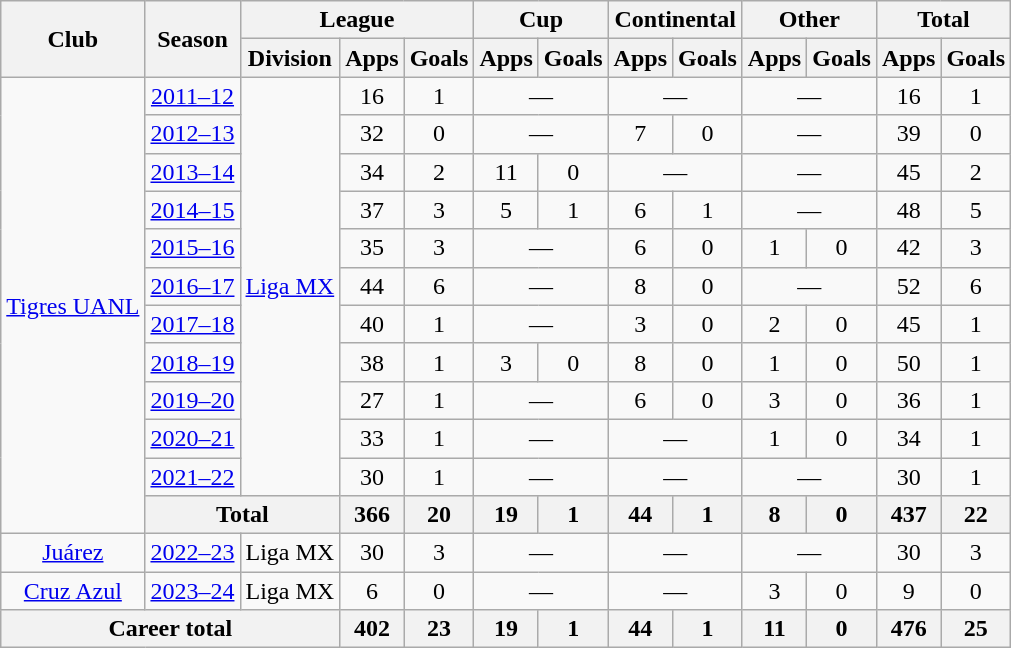<table class="wikitable" style="text-align:center">
<tr>
<th rowspan="2">Club</th>
<th rowspan="2">Season</th>
<th colspan="3">League</th>
<th colspan="2">Cup</th>
<th colspan="2">Continental</th>
<th colspan="2">Other</th>
<th colspan="2">Total</th>
</tr>
<tr>
<th>Division</th>
<th>Apps</th>
<th>Goals</th>
<th>Apps</th>
<th>Goals</th>
<th>Apps</th>
<th>Goals</th>
<th>Apps</th>
<th>Goals</th>
<th>Apps</th>
<th>Goals</th>
</tr>
<tr>
<td rowspan="12"><a href='#'>Tigres UANL</a></td>
<td><a href='#'>2011–12</a></td>
<td rowspan="11"><a href='#'>Liga MX</a></td>
<td>16</td>
<td>1</td>
<td colspan="2">—</td>
<td colspan="2">—</td>
<td colspan="2">—</td>
<td>16</td>
<td>1</td>
</tr>
<tr>
<td><a href='#'>2012–13</a></td>
<td>32</td>
<td>0</td>
<td colspan="2">—</td>
<td>7</td>
<td>0</td>
<td colspan="2">—</td>
<td>39</td>
<td>0</td>
</tr>
<tr>
<td><a href='#'>2013–14</a></td>
<td>34</td>
<td>2</td>
<td>11</td>
<td>0</td>
<td colspan="2">—</td>
<td colspan="2">—</td>
<td>45</td>
<td>2</td>
</tr>
<tr>
<td><a href='#'>2014–15</a></td>
<td>37</td>
<td>3</td>
<td>5</td>
<td>1</td>
<td>6</td>
<td>1</td>
<td colspan="2">—</td>
<td>48</td>
<td>5</td>
</tr>
<tr>
<td><a href='#'>2015–16</a></td>
<td>35</td>
<td>3</td>
<td colspan="2">—</td>
<td>6</td>
<td>0</td>
<td>1</td>
<td>0</td>
<td>42</td>
<td>3</td>
</tr>
<tr>
<td><a href='#'>2016–17</a></td>
<td>44</td>
<td>6</td>
<td colspan="2">—</td>
<td>8</td>
<td>0</td>
<td colspan="2">—</td>
<td>52</td>
<td>6</td>
</tr>
<tr>
<td><a href='#'>2017–18</a></td>
<td>40</td>
<td>1</td>
<td colspan="2">—</td>
<td>3</td>
<td>0</td>
<td>2</td>
<td>0</td>
<td>45</td>
<td>1</td>
</tr>
<tr>
<td><a href='#'>2018–19</a></td>
<td>38</td>
<td>1</td>
<td>3</td>
<td>0</td>
<td>8</td>
<td>0</td>
<td>1</td>
<td>0</td>
<td>50</td>
<td>1</td>
</tr>
<tr>
<td><a href='#'>2019–20</a></td>
<td>27</td>
<td>1</td>
<td colspan="2">—</td>
<td>6</td>
<td>0</td>
<td>3</td>
<td>0</td>
<td>36</td>
<td>1</td>
</tr>
<tr>
<td><a href='#'>2020–21</a></td>
<td>33</td>
<td>1</td>
<td colspan="2">—</td>
<td colspan="2">—</td>
<td>1</td>
<td>0</td>
<td>34</td>
<td>1</td>
</tr>
<tr>
<td><a href='#'>2021–22</a></td>
<td>30</td>
<td>1</td>
<td colspan="2">—</td>
<td colspan="2">—</td>
<td colspan="2">—</td>
<td>30</td>
<td>1</td>
</tr>
<tr>
<th colspan="2">Total</th>
<th>366</th>
<th>20</th>
<th>19</th>
<th>1</th>
<th>44</th>
<th>1</th>
<th>8</th>
<th>0</th>
<th>437</th>
<th>22</th>
</tr>
<tr>
<td><a href='#'>Juárez</a></td>
<td><a href='#'>2022–23</a></td>
<td>Liga MX</td>
<td>30</td>
<td>3</td>
<td colspan="2">—</td>
<td colspan="2">—</td>
<td colspan="2">—</td>
<td>30</td>
<td>3</td>
</tr>
<tr>
<td><a href='#'>Cruz Azul</a></td>
<td><a href='#'>2023–24</a></td>
<td>Liga MX</td>
<td>6</td>
<td>0</td>
<td colspan="2">—</td>
<td colspan="2">—</td>
<td>3</td>
<td>0</td>
<td>9</td>
<td>0</td>
</tr>
<tr>
<th colspan="3">Career total</th>
<th>402</th>
<th>23</th>
<th>19</th>
<th>1</th>
<th>44</th>
<th>1</th>
<th>11</th>
<th>0</th>
<th>476</th>
<th>25</th>
</tr>
</table>
